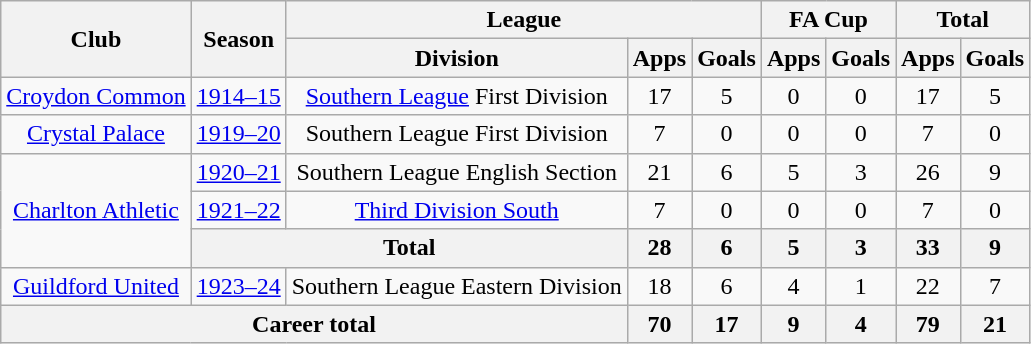<table class="wikitable" style="text-align: center;">
<tr>
<th rowspan="2">Club</th>
<th rowspan="2">Season</th>
<th colspan="3">League</th>
<th colspan="2">FA Cup</th>
<th colspan="2">Total</th>
</tr>
<tr>
<th>Division</th>
<th>Apps</th>
<th>Goals</th>
<th>Apps</th>
<th>Goals</th>
<th>Apps</th>
<th>Goals</th>
</tr>
<tr>
<td><a href='#'>Croydon Common</a></td>
<td><a href='#'>1914–15</a></td>
<td><a href='#'>Southern League</a> First Division</td>
<td>17</td>
<td>5</td>
<td>0</td>
<td>0</td>
<td>17</td>
<td>5</td>
</tr>
<tr>
<td><a href='#'>Crystal Palace</a></td>
<td><a href='#'>1919–20</a></td>
<td>Southern League First Division</td>
<td>7</td>
<td>0</td>
<td>0</td>
<td>0</td>
<td>7</td>
<td>0</td>
</tr>
<tr>
<td rowspan="3"><a href='#'>Charlton Athletic</a></td>
<td><a href='#'>1920–21</a></td>
<td>Southern League English Section</td>
<td>21</td>
<td>6</td>
<td>5</td>
<td>3</td>
<td>26</td>
<td>9</td>
</tr>
<tr>
<td><a href='#'>1921–22</a></td>
<td><a href='#'>Third Division South</a></td>
<td>7</td>
<td>0</td>
<td>0</td>
<td>0</td>
<td>7</td>
<td>0</td>
</tr>
<tr>
<th colspan="2">Total</th>
<th>28</th>
<th>6</th>
<th>5</th>
<th>3</th>
<th>33</th>
<th>9</th>
</tr>
<tr>
<td><a href='#'>Guildford United</a></td>
<td><a href='#'>1923–24</a></td>
<td>Southern League Eastern Division</td>
<td>18</td>
<td>6</td>
<td>4</td>
<td>1</td>
<td>22</td>
<td>7</td>
</tr>
<tr>
<th colspan="3">Career total</th>
<th>70</th>
<th>17</th>
<th>9</th>
<th>4</th>
<th>79</th>
<th>21</th>
</tr>
</table>
